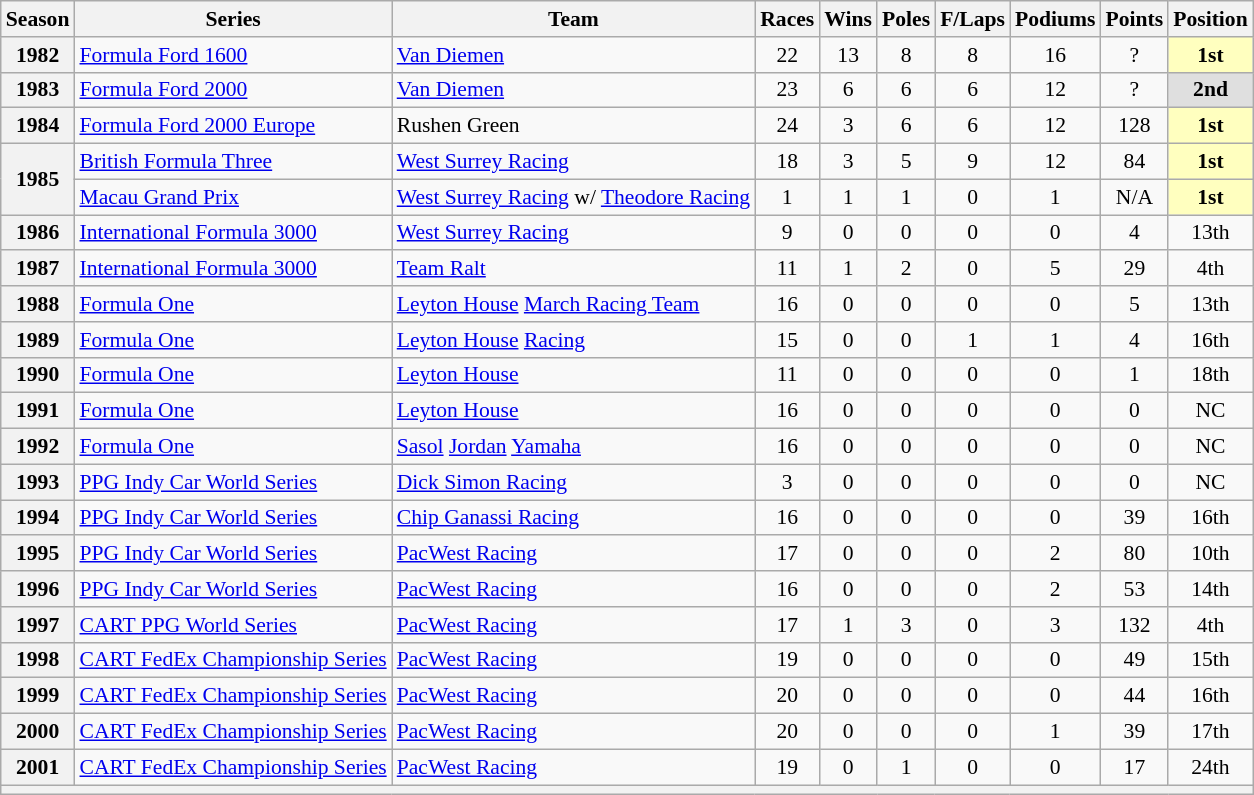<table class="wikitable" style="font-size: 90%; text-align:center">
<tr>
<th>Season</th>
<th>Series</th>
<th>Team</th>
<th>Races</th>
<th>Wins</th>
<th>Poles</th>
<th>F/Laps</th>
<th>Podiums</th>
<th>Points</th>
<th>Position</th>
</tr>
<tr>
<th>1982</th>
<td align=left><a href='#'>Formula Ford 1600</a></td>
<td align=left><a href='#'>Van Diemen</a></td>
<td>22</td>
<td>13</td>
<td>8</td>
<td>8</td>
<td>16</td>
<td>?</td>
<td style="background:#FFFFBF"><strong>1st</strong></td>
</tr>
<tr>
<th>1983</th>
<td align=left><a href='#'>Formula Ford 2000</a></td>
<td align=left><a href='#'>Van Diemen</a></td>
<td>23</td>
<td>6</td>
<td>6</td>
<td>6</td>
<td>12</td>
<td>?</td>
<td style="background:#DFDFDF"><strong>2nd</strong></td>
</tr>
<tr>
<th>1984</th>
<td align=left><a href='#'>Formula Ford 2000 Europe</a></td>
<td align=left>Rushen Green</td>
<td>24</td>
<td>3</td>
<td>6</td>
<td>6</td>
<td>12</td>
<td>128</td>
<td style="background:#FFFFBF"><strong>1st</strong></td>
</tr>
<tr>
<th rowspan=2>1985</th>
<td align=left><a href='#'>British Formula Three</a></td>
<td align=left><a href='#'>West Surrey Racing</a></td>
<td>18</td>
<td>3</td>
<td>5</td>
<td>9</td>
<td>12</td>
<td>84</td>
<td style="background:#FFFFBF"><strong>1st</strong></td>
</tr>
<tr>
<td align=left><a href='#'>Macau Grand Prix</a></td>
<td align=left nowrap><a href='#'>West Surrey Racing</a> w/ <a href='#'>Theodore Racing</a></td>
<td>1</td>
<td>1</td>
<td>1</td>
<td>0</td>
<td>1</td>
<td>N/A</td>
<td style="background:#FFFFBF"><strong>1st</strong></td>
</tr>
<tr>
<th>1986</th>
<td align=left><a href='#'>International Formula 3000</a></td>
<td align=left><a href='#'>West Surrey Racing</a></td>
<td>9</td>
<td>0</td>
<td>0</td>
<td>0</td>
<td>0</td>
<td>4</td>
<td>13th</td>
</tr>
<tr>
<th>1987</th>
<td align=left><a href='#'>International Formula 3000</a></td>
<td align=left><a href='#'>Team Ralt</a></td>
<td>11</td>
<td>1</td>
<td>2</td>
<td>0</td>
<td>5</td>
<td>29</td>
<td>4th</td>
</tr>
<tr>
<th>1988</th>
<td align=left><a href='#'>Formula One</a></td>
<td align=left><a href='#'>Leyton House</a> <a href='#'>March Racing Team</a></td>
<td>16</td>
<td>0</td>
<td>0</td>
<td>0</td>
<td>0</td>
<td>5</td>
<td>13th</td>
</tr>
<tr>
<th>1989</th>
<td align=left><a href='#'>Formula One</a></td>
<td align=left><a href='#'>Leyton House</a> <a href='#'>Racing</a></td>
<td>15</td>
<td>0</td>
<td>0</td>
<td>1</td>
<td>1</td>
<td>4</td>
<td>16th</td>
</tr>
<tr>
<th>1990</th>
<td align=left><a href='#'>Formula One</a></td>
<td align=left><a href='#'>Leyton House</a></td>
<td>11</td>
<td>0</td>
<td>0</td>
<td>0</td>
<td>0</td>
<td>1</td>
<td>18th</td>
</tr>
<tr>
<th>1991</th>
<td align=left><a href='#'>Formula One</a></td>
<td align=left><a href='#'>Leyton House</a></td>
<td>16</td>
<td>0</td>
<td>0</td>
<td>0</td>
<td>0</td>
<td>0</td>
<td>NC</td>
</tr>
<tr>
<th>1992</th>
<td align=left><a href='#'>Formula One</a></td>
<td align=left><a href='#'>Sasol</a> <a href='#'>Jordan</a> <a href='#'>Yamaha</a></td>
<td>16</td>
<td>0</td>
<td>0</td>
<td>0</td>
<td>0</td>
<td>0</td>
<td>NC</td>
</tr>
<tr>
<th>1993</th>
<td align=left><a href='#'>PPG Indy Car World Series</a></td>
<td align=left><a href='#'>Dick Simon Racing</a></td>
<td>3</td>
<td>0</td>
<td>0</td>
<td>0</td>
<td>0</td>
<td>0</td>
<td>NC</td>
</tr>
<tr>
<th>1994</th>
<td align=left><a href='#'>PPG Indy Car World Series</a></td>
<td align=left><a href='#'>Chip Ganassi Racing</a></td>
<td>16</td>
<td>0</td>
<td>0</td>
<td>0</td>
<td>0</td>
<td>39</td>
<td>16th</td>
</tr>
<tr>
<th>1995</th>
<td align=left><a href='#'>PPG Indy Car World Series</a></td>
<td align=left><a href='#'>PacWest Racing</a></td>
<td>17</td>
<td>0</td>
<td>0</td>
<td>0</td>
<td>2</td>
<td>80</td>
<td>10th</td>
</tr>
<tr>
<th>1996</th>
<td align=left><a href='#'>PPG Indy Car World Series</a></td>
<td align=left><a href='#'>PacWest Racing</a></td>
<td>16</td>
<td>0</td>
<td>0</td>
<td>0</td>
<td>2</td>
<td>53</td>
<td>14th</td>
</tr>
<tr>
<th>1997</th>
<td align=left><a href='#'>CART PPG World Series</a></td>
<td align=left><a href='#'>PacWest Racing</a></td>
<td>17</td>
<td>1</td>
<td>3</td>
<td>0</td>
<td>3</td>
<td>132</td>
<td>4th</td>
</tr>
<tr>
<th>1998</th>
<td align=left nowrap><a href='#'>CART FedEx Championship Series</a></td>
<td align=left><a href='#'>PacWest Racing</a></td>
<td>19</td>
<td>0</td>
<td>0</td>
<td>0</td>
<td>0</td>
<td>49</td>
<td>15th</td>
</tr>
<tr>
<th>1999</th>
<td align=left><a href='#'>CART FedEx Championship Series</a></td>
<td align=left><a href='#'>PacWest Racing</a></td>
<td>20</td>
<td>0</td>
<td>0</td>
<td>0</td>
<td>0</td>
<td>44</td>
<td>16th</td>
</tr>
<tr>
<th>2000</th>
<td align=left><a href='#'>CART FedEx Championship Series</a></td>
<td align=left><a href='#'>PacWest Racing</a></td>
<td>20</td>
<td>0</td>
<td>0</td>
<td>0</td>
<td>1</td>
<td>39</td>
<td>17th</td>
</tr>
<tr>
<th>2001</th>
<td align=left><a href='#'>CART FedEx Championship Series</a></td>
<td align=left><a href='#'>PacWest Racing</a></td>
<td>19</td>
<td>0</td>
<td>1</td>
<td>0</td>
<td>0</td>
<td>17</td>
<td>24th</td>
</tr>
<tr>
<th colspan="10"></th>
</tr>
</table>
